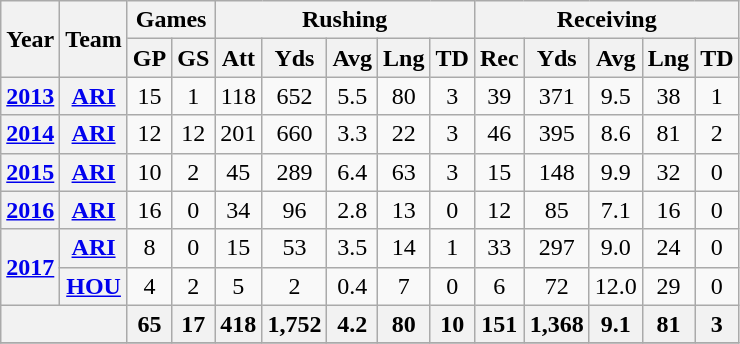<table class=wikitable style="text-align:center;">
<tr>
<th rowspan="2">Year</th>
<th rowspan="2">Team</th>
<th colspan="2">Games</th>
<th colspan="5">Rushing</th>
<th colspan="5">Receiving</th>
</tr>
<tr>
<th>GP</th>
<th>GS</th>
<th>Att</th>
<th>Yds</th>
<th>Avg</th>
<th>Lng</th>
<th>TD</th>
<th>Rec</th>
<th>Yds</th>
<th>Avg</th>
<th>Lng</th>
<th>TD</th>
</tr>
<tr>
<th><a href='#'>2013</a></th>
<th><a href='#'>ARI</a></th>
<td>15</td>
<td>1</td>
<td>118</td>
<td>652</td>
<td>5.5</td>
<td>80</td>
<td>3</td>
<td>39</td>
<td>371</td>
<td>9.5</td>
<td>38</td>
<td>1</td>
</tr>
<tr>
<th><a href='#'>2014</a></th>
<th><a href='#'>ARI</a></th>
<td>12</td>
<td>12</td>
<td>201</td>
<td>660</td>
<td>3.3</td>
<td>22</td>
<td>3</td>
<td>46</td>
<td>395</td>
<td>8.6</td>
<td>81</td>
<td>2</td>
</tr>
<tr>
<th><a href='#'>2015</a></th>
<th><a href='#'>ARI</a></th>
<td>10</td>
<td>2</td>
<td>45</td>
<td>289</td>
<td>6.4</td>
<td>63</td>
<td>3</td>
<td>15</td>
<td>148</td>
<td>9.9</td>
<td>32</td>
<td>0</td>
</tr>
<tr>
<th><a href='#'>2016</a></th>
<th><a href='#'>ARI</a></th>
<td>16</td>
<td>0</td>
<td>34</td>
<td>96</td>
<td>2.8</td>
<td>13</td>
<td>0</td>
<td>12</td>
<td>85</td>
<td>7.1</td>
<td>16</td>
<td>0</td>
</tr>
<tr>
<th rowspan="2"><a href='#'>2017</a></th>
<th><a href='#'>ARI</a></th>
<td>8</td>
<td>0</td>
<td>15</td>
<td>53</td>
<td>3.5</td>
<td>14</td>
<td>1</td>
<td>33</td>
<td>297</td>
<td>9.0</td>
<td>24</td>
<td>0</td>
</tr>
<tr>
<th><a href='#'>HOU</a></th>
<td>4</td>
<td>2</td>
<td>5</td>
<td>2</td>
<td>0.4</td>
<td>7</td>
<td>0</td>
<td>6</td>
<td>72</td>
<td>12.0</td>
<td>29</td>
<td>0</td>
</tr>
<tr>
<th colspan="2"></th>
<th>65</th>
<th>17</th>
<th>418</th>
<th>1,752</th>
<th>4.2</th>
<th>80</th>
<th>10</th>
<th>151</th>
<th>1,368</th>
<th>9.1</th>
<th>81</th>
<th>3</th>
</tr>
<tr>
</tr>
</table>
